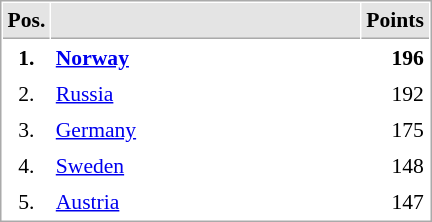<table cellspacing="1" cellpadding="3" style="border:1px solid #AAAAAA;font-size:90%">
<tr bgcolor="#E4E4E4">
<th style="border-bottom:1px solid #AAAAAA" width=10>Pos.</th>
<th style="border-bottom:1px solid #AAAAAA" width=200></th>
<th style="border-bottom:1px solid #AAAAAA" width=20>Points</th>
</tr>
<tr>
<td align="center"><strong>1.</strong></td>
<td> <strong><a href='#'>Norway</a></strong></td>
<td align="right"><strong>196</strong></td>
</tr>
<tr>
<td align="center">2.</td>
<td> <a href='#'>Russia</a></td>
<td align="right">192</td>
</tr>
<tr>
<td align="center">3.</td>
<td> <a href='#'>Germany</a></td>
<td align="right">175</td>
</tr>
<tr>
<td align="center">4.</td>
<td> <a href='#'>Sweden</a></td>
<td align="right">148</td>
</tr>
<tr>
<td align="center">5.</td>
<td> <a href='#'>Austria</a></td>
<td align="right">147</td>
</tr>
</table>
